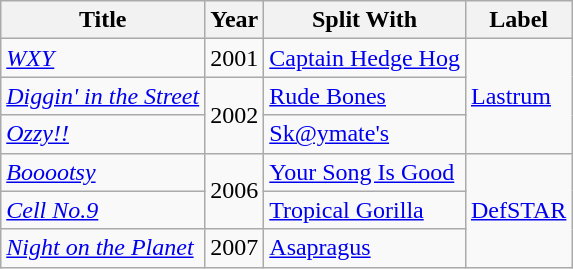<table class="wikitable">
<tr>
<th>Title</th>
<th>Year</th>
<th>Split With</th>
<th>Label</th>
</tr>
<tr>
<td><em><a href='#'>WXY</a></em></td>
<td>2001</td>
<td><a href='#'>Captain Hedge Hog</a></td>
<td rowspan="3"><a href='#'>Lastrum</a></td>
</tr>
<tr>
<td><em><a href='#'>Diggin' in the Street</a></em></td>
<td rowspan="2">2002</td>
<td><a href='#'>Rude Bones</a></td>
</tr>
<tr>
<td><em><a href='#'>Ozzy!!</a></em></td>
<td><a href='#'>Sk@ymate's</a></td>
</tr>
<tr>
<td><em><a href='#'>Booootsy</a></em></td>
<td rowspan="2">2006</td>
<td><a href='#'>Your Song Is Good</a></td>
<td rowspan="3"><a href='#'>DefSTAR</a></td>
</tr>
<tr>
<td><em><a href='#'>Cell No.9</a></em></td>
<td><a href='#'>Tropical Gorilla</a></td>
</tr>
<tr>
<td><em><a href='#'>Night on the Planet</a></em></td>
<td>2007</td>
<td><a href='#'>Asapragus</a></td>
</tr>
</table>
